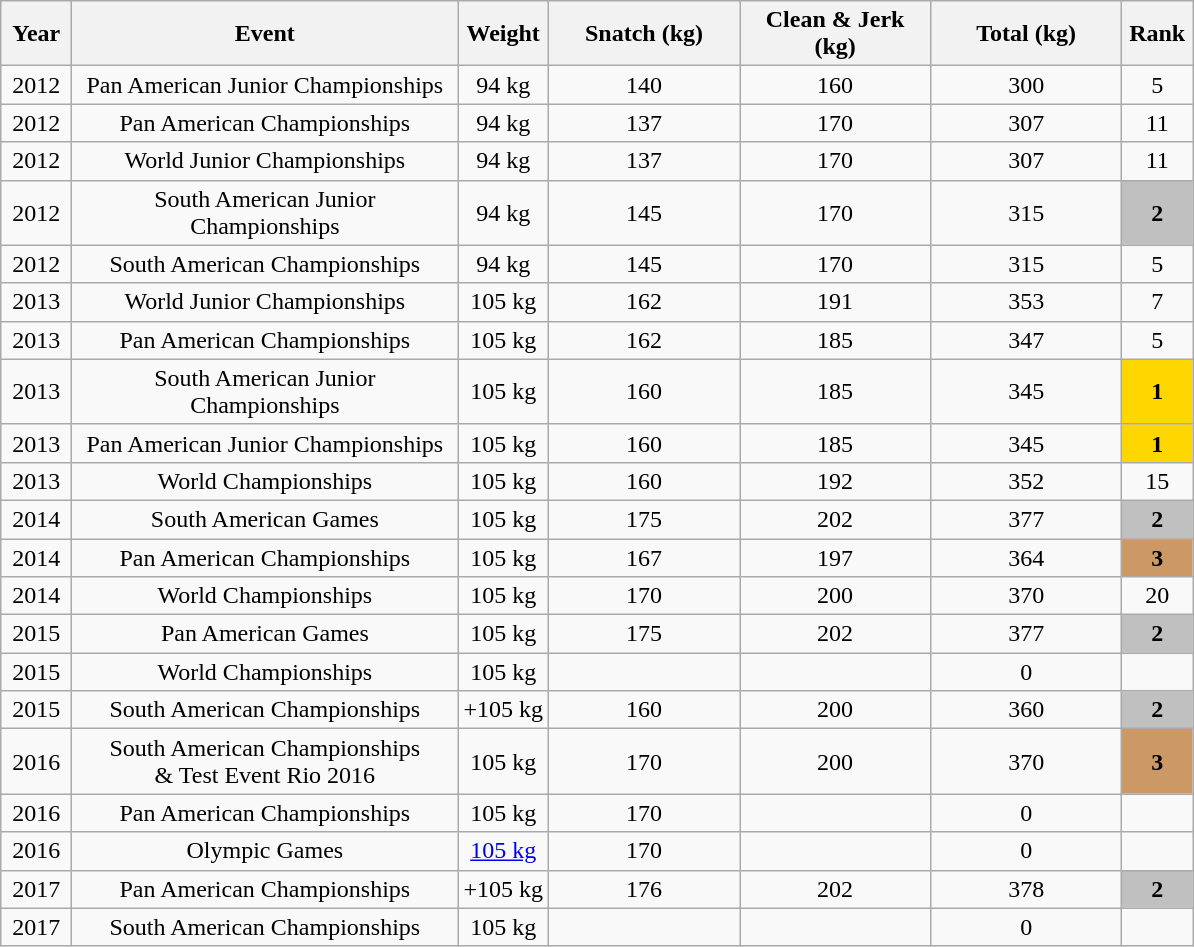<table class="wikitable" style="text-align:center;">
<tr>
<th style="width:40px;">Year</th>
<th style="width:250px;">Event</th>
<th style="width:50px;">Weight</th>
<th style="width:120px;">Snatch (kg)</th>
<th style="width:120px;">Clean & Jerk (kg)</th>
<th style="width:120px;">Total (kg)</th>
<th style="width:40px;">Rank</th>
</tr>
<tr>
<td>2012</td>
<td>Pan American Junior Championships</td>
<td>94 kg</td>
<td>140</td>
<td>160</td>
<td>300</td>
<td>5</td>
</tr>
<tr>
<td>2012</td>
<td>Pan American Championships</td>
<td>94 kg</td>
<td>137</td>
<td>170</td>
<td>307</td>
<td>11</td>
</tr>
<tr>
<td>2012</td>
<td>World Junior Championships</td>
<td>94 kg</td>
<td>137</td>
<td>170</td>
<td>307</td>
<td>11</td>
</tr>
<tr>
<td>2012</td>
<td>South American Junior Championships</td>
<td>94 kg</td>
<td>145</td>
<td>170</td>
<td>315</td>
<td style="background-color:silver;"><strong>2</strong></td>
</tr>
<tr>
<td>2012</td>
<td>South American Championships</td>
<td>94 kg</td>
<td>145</td>
<td>170</td>
<td>315</td>
<td>5</td>
</tr>
<tr>
<td>2013</td>
<td>World Junior Championships</td>
<td>105 kg</td>
<td>162</td>
<td>191</td>
<td>353</td>
<td>7</td>
</tr>
<tr>
<td>2013</td>
<td>Pan American Championships</td>
<td>105 kg</td>
<td>162</td>
<td>185</td>
<td>347</td>
<td>5</td>
</tr>
<tr>
<td>2013</td>
<td>South American Junior Championships</td>
<td>105 kg</td>
<td>160</td>
<td>185</td>
<td>345</td>
<td style="background-color:gold;"><strong>1</strong></td>
</tr>
<tr>
<td>2013</td>
<td>Pan American Junior Championships</td>
<td>105 kg</td>
<td>160</td>
<td>185</td>
<td>345</td>
<td style="background-color:gold;"><strong>1</strong></td>
</tr>
<tr>
<td>2013</td>
<td>World Championships</td>
<td>105 kg</td>
<td>160</td>
<td>192</td>
<td>352</td>
<td>15</td>
</tr>
<tr>
<td>2014</td>
<td>South American Games</td>
<td>105 kg</td>
<td>175</td>
<td>202</td>
<td>377</td>
<td style="background-color:silver;"><strong>2</strong></td>
</tr>
<tr>
<td>2014</td>
<td>Pan American Championships</td>
<td>105 kg</td>
<td>167</td>
<td>197</td>
<td>364</td>
<td style="background-color:#CC9966;"><strong>3</strong></td>
</tr>
<tr>
<td>2014</td>
<td>World Championships</td>
<td>105 kg</td>
<td>170</td>
<td>200</td>
<td>370</td>
<td>20</td>
</tr>
<tr>
<td>2015</td>
<td>Pan American Games</td>
<td>105 kg</td>
<td>175</td>
<td>202</td>
<td>377</td>
<td style="background-color:silver;"><strong>2</strong></td>
</tr>
<tr>
<td>2015</td>
<td>World Championships</td>
<td>105 kg</td>
<td></td>
<td></td>
<td>0</td>
<td></td>
</tr>
<tr>
<td>2015</td>
<td>South American Championships</td>
<td>+105 kg</td>
<td>160</td>
<td>200</td>
<td>360</td>
<td style="background-color:silver;"><strong>2</strong></td>
</tr>
<tr>
<td>2016</td>
<td>South American Championships<br> & Test Event Rio 2016</td>
<td>105 kg</td>
<td>170</td>
<td>200</td>
<td>370</td>
<td style="background-color:#CC9966;"><strong>3</strong></td>
</tr>
<tr>
<td>2016</td>
<td>Pan American Championships</td>
<td>105 kg</td>
<td>170</td>
<td></td>
<td>0</td>
<td></td>
</tr>
<tr>
<td>2016</td>
<td>Olympic Games</td>
<td><a href='#'>105 kg</a></td>
<td>170</td>
<td></td>
<td>0</td>
<td></td>
</tr>
<tr>
<td>2017</td>
<td>Pan American Championships</td>
<td>+105 kg</td>
<td>176</td>
<td>202</td>
<td>378</td>
<td style="background-color:silver;"><strong>2</strong></td>
</tr>
<tr>
<td>2017</td>
<td>South American Championships</td>
<td>105 kg</td>
<td></td>
<td></td>
<td>0</td>
<td></td>
</tr>
</table>
